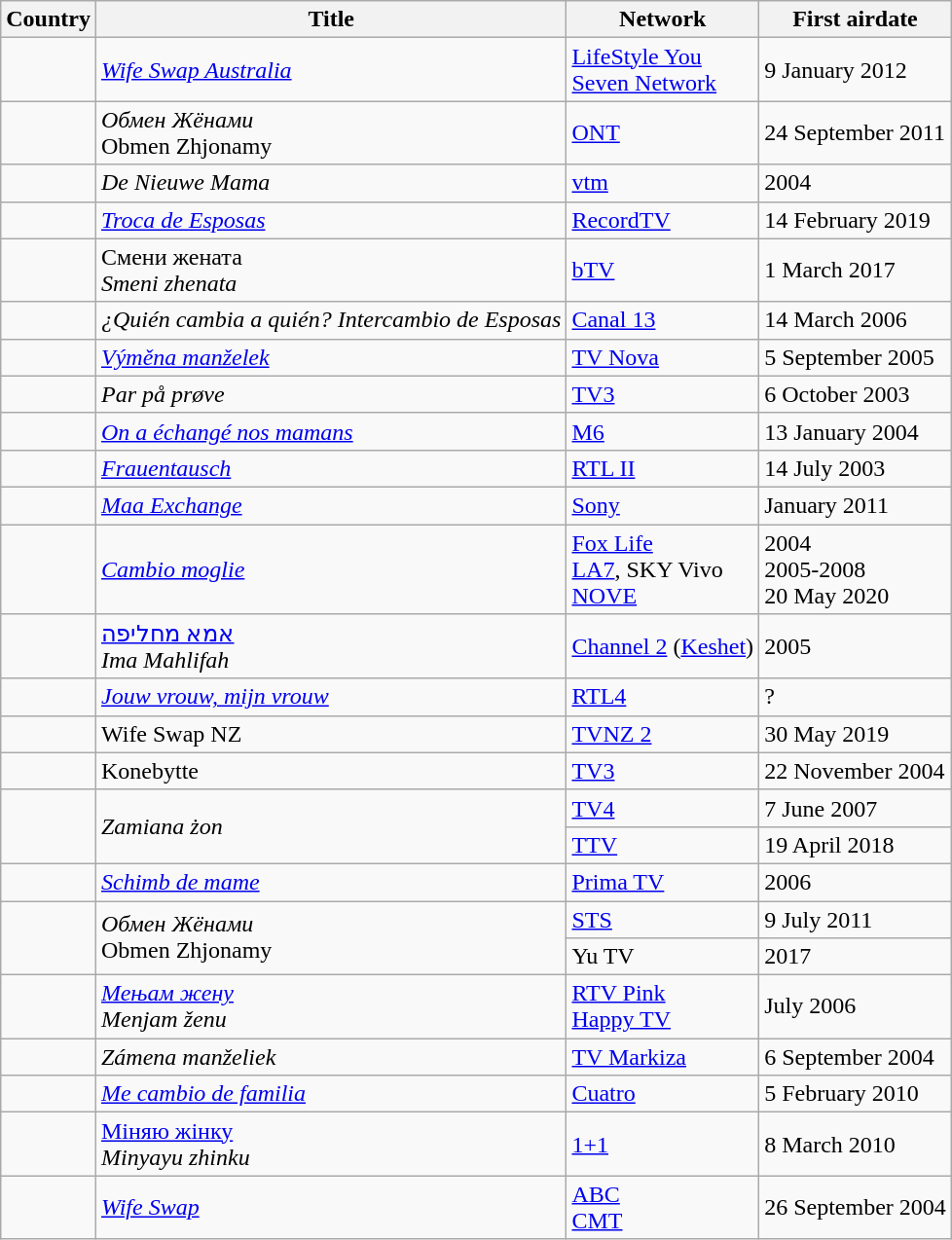<table class="wikitable">
<tr>
<th>Country</th>
<th>Title</th>
<th>Network</th>
<th>First airdate</th>
</tr>
<tr>
<td></td>
<td><em><a href='#'>Wife Swap Australia</a></em></td>
<td><a href='#'>LifeStyle You</a><br><a href='#'>Seven Network</a></td>
<td>9 January 2012</td>
</tr>
<tr>
<td></td>
<td><em>Обмен Жёнами</em><br>Obmen Zhjonamy</td>
<td><a href='#'>ONT</a></td>
<td>24 September 2011</td>
</tr>
<tr>
<td></td>
<td><em>De Nieuwe Mama</em></td>
<td><a href='#'>vtm</a></td>
<td>2004</td>
</tr>
<tr>
<td></td>
<td><em><a href='#'>Troca de Esposas</a></em></td>
<td><a href='#'>RecordTV</a></td>
<td>14 February 2019</td>
</tr>
<tr>
<td></td>
<td>Смени жената<br><em>Smeni zhenata</em></td>
<td><a href='#'>bTV</a></td>
<td>1 March 2017</td>
</tr>
<tr>
<td></td>
<td><em>¿Quién cambia a quién? Intercambio de Esposas</em></td>
<td><a href='#'>Canal 13</a></td>
<td>14 March 2006</td>
</tr>
<tr>
<td></td>
<td><em><a href='#'>Výměna manželek</a></em></td>
<td><a href='#'>TV Nova</a></td>
<td>5 September 2005</td>
</tr>
<tr>
<td></td>
<td><em>Par på prøve</em></td>
<td><a href='#'>TV3</a></td>
<td>6 October 2003</td>
</tr>
<tr>
<td></td>
<td><em><a href='#'>On a échangé nos mamans</a></em></td>
<td><a href='#'>M6</a></td>
<td>13 January 2004</td>
</tr>
<tr>
<td></td>
<td><em><a href='#'>Frauentausch</a></em></td>
<td><a href='#'>RTL II</a></td>
<td>14 July 2003</td>
</tr>
<tr>
<td></td>
<td><em><a href='#'>Maa Exchange</a></em></td>
<td><a href='#'>Sony</a></td>
<td>January 2011</td>
</tr>
<tr>
<td></td>
<td><em><a href='#'>Cambio moglie</a></em></td>
<td><a href='#'>Fox Life</a><br><a href='#'>LA7</a>, SKY Vivo<br><a href='#'>NOVE</a></td>
<td>2004<br>2005-2008<br>20 May 2020</td>
</tr>
<tr>
<td></td>
<td><a href='#'>אמא מחליפה</a> <br><em>Ima Mahlifah</em></td>
<td><a href='#'>Channel 2</a> (<a href='#'>Keshet</a>)</td>
<td>2005</td>
</tr>
<tr>
<td></td>
<td><em><a href='#'>Jouw vrouw, mijn vrouw</a></em></td>
<td><a href='#'>RTL4</a></td>
<td>?</td>
</tr>
<tr>
<td></td>
<td>Wife Swap NZ</td>
<td><a href='#'>TVNZ 2</a></td>
<td>30 May 2019</td>
</tr>
<tr>
<td></td>
<td>Konebytte</td>
<td><a href='#'>TV3</a></td>
<td>22 November 2004</td>
</tr>
<tr>
<td rowspan="2"></td>
<td rowspan="2"><em>Zamiana żon</em></td>
<td><a href='#'>TV4</a></td>
<td>7 June 2007</td>
</tr>
<tr>
<td><a href='#'>TTV</a></td>
<td>19 April 2018</td>
</tr>
<tr>
<td></td>
<td><em><a href='#'>Schimb de mame</a></em></td>
<td><a href='#'>Prima TV</a></td>
<td>2006</td>
</tr>
<tr>
<td rowspan="2"></td>
<td rowspan="2"><em>Обмен Жёнами</em><br>Obmen Zhjonamy</td>
<td><a href='#'>STS</a></td>
<td>9 July 2011</td>
</tr>
<tr>
<td>Yu TV</td>
<td>2017</td>
</tr>
<tr>
<td></td>
<td><em><a href='#'>Мењам жену</a><br>Menjam ženu</em></td>
<td><a href='#'>RTV Pink</a><br><a href='#'>Happy TV</a></td>
<td>July 2006</td>
</tr>
<tr>
<td></td>
<td><em>Zámena manželiek</em></td>
<td><a href='#'>TV Markiza</a></td>
<td>6 September 2004</td>
</tr>
<tr>
<td></td>
<td><em><a href='#'>Me cambio de familia</a></em></td>
<td><a href='#'>Cuatro</a></td>
<td>5 February 2010</td>
</tr>
<tr>
<td></td>
<td><a href='#'>Міняю жінку</a><br><em>Minyayu zhinku</em></td>
<td><a href='#'>1+1</a></td>
<td>8 March 2010</td>
</tr>
<tr>
<td></td>
<td><em><a href='#'>Wife Swap</a></em></td>
<td><a href='#'>ABC</a><br><a href='#'>CMT</a></td>
<td>26 September 2004</td>
</tr>
</table>
